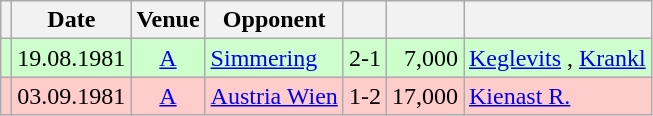<table class="wikitable" Style="text-align: center">
<tr>
<th></th>
<th>Date</th>
<th>Venue</th>
<th>Opponent</th>
<th></th>
<th></th>
<th></th>
</tr>
<tr style="background:#cfc">
<td></td>
<td>19.08.1981</td>
<td><a href='#'>A</a></td>
<td align="left"><a href='#'>Simmering</a></td>
<td>2-1</td>
<td align="right">7,000</td>
<td align="left"><a href='#'>Keglevits</a> , <a href='#'>Krankl</a> </td>
</tr>
<tr style="background:#fcc">
<td></td>
<td>03.09.1981</td>
<td><a href='#'>A</a></td>
<td align="left"><a href='#'>Austria Wien</a></td>
<td>1-2</td>
<td align="right">17,000</td>
<td align="left"><a href='#'>Kienast R.</a> </td>
</tr>
</table>
